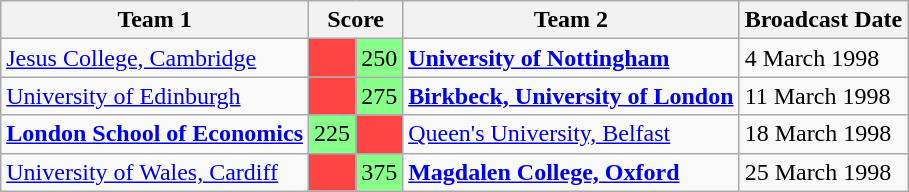<table class="wikitable" border="1">
<tr>
<th>Team 1</th>
<th colspan=2>Score</th>
<th>Team 2</th>
<th>Broadcast Date</th>
</tr>
<tr>
<td><a href='#'>Jesus College, Cambridge</a></td>
<td style="background:#ff4444"></td>
<td style="background:#88ff88">250</td>
<td><strong><a href='#'>University of Nottingham</a></strong></td>
<td>4 March 1998</td>
</tr>
<tr>
<td><a href='#'>University of Edinburgh</a></td>
<td style="background:#ff4444"></td>
<td style="background:#88ff88">275</td>
<td><strong><a href='#'>Birkbeck, University of London</a></strong></td>
<td>11 March 1998</td>
</tr>
<tr>
<td><strong><a href='#'>London School of Economics</a></strong></td>
<td style="background:#88ff88">225</td>
<td style="background:#ff4444"></td>
<td><a href='#'>Queen's University, Belfast</a></td>
<td>18 March 1998</td>
</tr>
<tr>
<td><a href='#'>University of Wales, Cardiff</a></td>
<td style="background:#ff4444"></td>
<td style="background:#88ff88">375</td>
<td><strong><a href='#'>Magdalen College, Oxford</a></strong></td>
<td>25 March 1998</td>
</tr>
</table>
